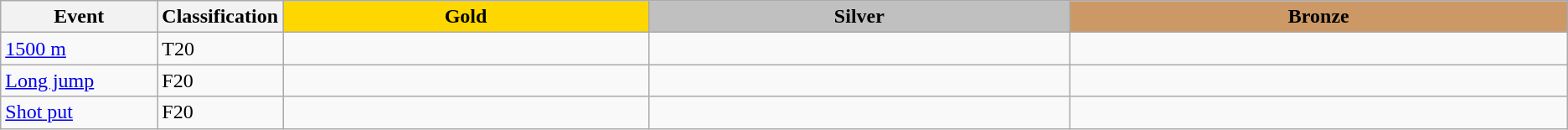<table class=wikitable style="font-size:100%">
<tr>
<th rowspan="1" width="10%">Event</th>
<th rowspan="1" width="5%">Classification</th>
<th rowspan="1" style="background:gold;">Gold</th>
<th colspan="1" style="background:silver;">Silver</th>
<th colspan="1" style="background:#CC9966;">Bronze</th>
</tr>
<tr>
<td><a href='#'>1500 m</a></td>
<td>T20<br></td>
<td></td>
<td></td>
<td></td>
</tr>
<tr>
<td><a href='#'>Long jump</a></td>
<td>F20<br></td>
<td></td>
<td></td>
<td></td>
</tr>
<tr>
<td><a href='#'>Shot put</a></td>
<td>F20<br></td>
<td></td>
<td></td>
<td></td>
</tr>
</table>
